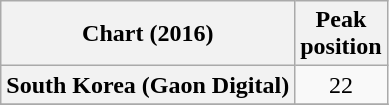<table class="wikitable plainrowheaders" style="text-align:center;">
<tr>
<th>Chart (2016)</th>
<th>Peak<br>position</th>
</tr>
<tr>
<th scope="row">South Korea (Gaon Digital)</th>
<td>22</td>
</tr>
<tr>
</tr>
</table>
